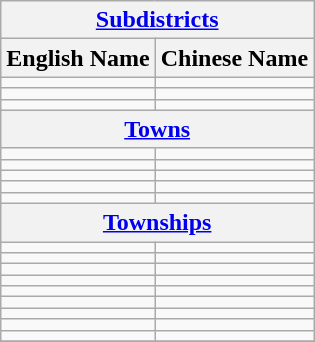<table class="wikitable">
<tr>
<th colspan="2"><a href='#'>Subdistricts</a></th>
</tr>
<tr>
<th>English Name</th>
<th>Chinese Name</th>
</tr>
<tr>
<td></td>
<td></td>
</tr>
<tr>
<td></td>
<td></td>
</tr>
<tr>
<td></td>
<td></td>
</tr>
<tr>
<th colspan="2"><a href='#'>Towns</a></th>
</tr>
<tr>
<td></td>
<td></td>
</tr>
<tr>
<td></td>
<td></td>
</tr>
<tr>
<td></td>
<td></td>
</tr>
<tr>
<td></td>
<td></td>
</tr>
<tr>
<td></td>
<td></td>
</tr>
<tr>
<th colspan="2"><a href='#'>Townships</a></th>
</tr>
<tr>
<td></td>
<td></td>
</tr>
<tr>
<td></td>
<td></td>
</tr>
<tr>
<td></td>
<td></td>
</tr>
<tr>
<td></td>
<td></td>
</tr>
<tr>
<td></td>
<td></td>
</tr>
<tr>
<td></td>
<td></td>
</tr>
<tr>
<td></td>
<td></td>
</tr>
<tr>
<td></td>
<td></td>
</tr>
<tr>
<td></td>
<td></td>
</tr>
<tr>
</tr>
</table>
